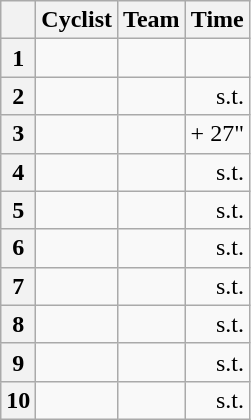<table class="wikitable">
<tr>
<th></th>
<th>Cyclist</th>
<th>Team</th>
<th>Time</th>
</tr>
<tr>
<th>1</th>
<td></td>
<td></td>
<td align="right"></td>
</tr>
<tr>
<th>2</th>
<td></td>
<td></td>
<td align="right">s.t.</td>
</tr>
<tr>
<th>3</th>
<td></td>
<td></td>
<td align="right">+ 27"</td>
</tr>
<tr>
<th>4</th>
<td></td>
<td></td>
<td align="right">s.t.</td>
</tr>
<tr>
<th>5</th>
<td></td>
<td></td>
<td align="right">s.t.</td>
</tr>
<tr>
<th>6</th>
<td></td>
<td></td>
<td align="right">s.t.</td>
</tr>
<tr>
<th>7</th>
<td> </td>
<td></td>
<td align="right">s.t.</td>
</tr>
<tr>
<th>8</th>
<td></td>
<td></td>
<td align="right">s.t.</td>
</tr>
<tr>
<th>9</th>
<td></td>
<td></td>
<td align="right">s.t.</td>
</tr>
<tr>
<th>10</th>
<td></td>
<td></td>
<td align="right">s.t.</td>
</tr>
</table>
